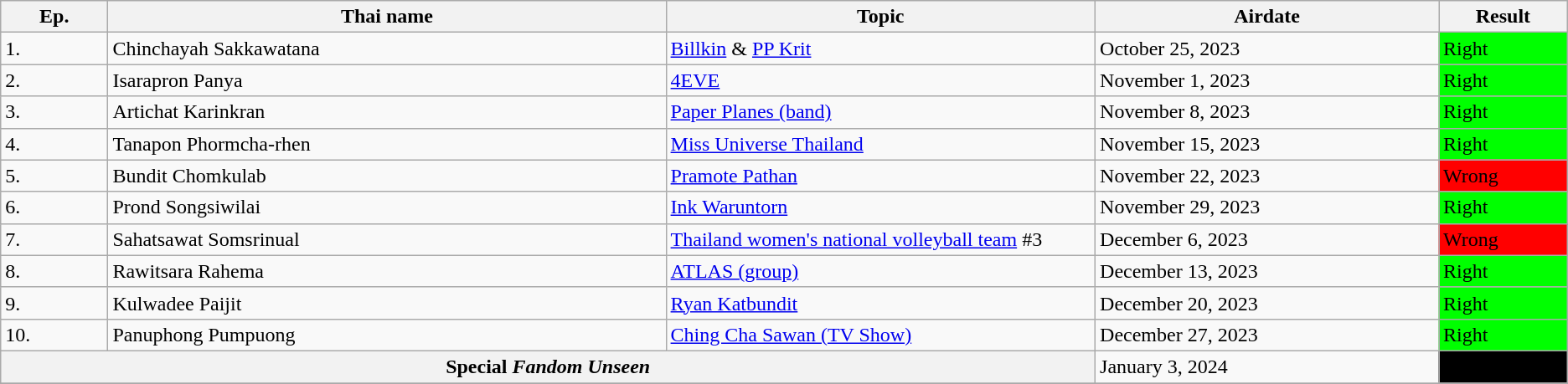<table class="wikitable sortable" ="font-size:100%; text-align: center; ">
<tr>
<th rowspan=1 width=5%><strong>Ep.</strong></th>
<th rowspan=1 width=26%><strong>Thai name</strong></th>
<th rowspan=1 width=20%><strong>Topic</strong></th>
<th rowspan=1 width=16%><strong>Airdate</strong></th>
<th !rowspan=1 width=6%><strong>Result</strong></th>
</tr>
<tr>
<td>1.</td>
<td>Chinchayah Sakkawatana</td>
<td><a href='#'>Billkin</a> & <a href='#'>PP Krit</a></td>
<td>October 25, 2023</td>
<td style = "background:#00FF00;">Right</td>
</tr>
<tr>
<td>2.</td>
<td>Isarapron Panya</td>
<td><a href='#'>4EVE</a></td>
<td>November 1, 2023</td>
<td style = "background:#00FF00;">Right</td>
</tr>
<tr>
<td>3.</td>
<td>Artichat Karinkran</td>
<td><a href='#'>Paper Planes (band)</a></td>
<td>November 8, 2023</td>
<td style = "background:#00FF00;">Right</td>
</tr>
<tr>
<td>4.</td>
<td>Tanapon Phormcha-rhen</td>
<td><a href='#'>Miss Universe Thailand</a></td>
<td>November 15, 2023</td>
<td style = "background:#00FF00;">Right</td>
</tr>
<tr>
<td>5.</td>
<td>Bundit Chomkulab</td>
<td><a href='#'>Pramote Pathan</a></td>
<td>November 22, 2023</td>
<td style = "background:#FF0000;">Wrong</td>
</tr>
<tr>
<td>6.</td>
<td>Prond Songsiwilai</td>
<td><a href='#'>Ink Waruntorn</a></td>
<td>November 29, 2023</td>
<td style = "background:#00FF00;">Right</td>
</tr>
<tr>
<td>7.</td>
<td>Sahatsawat Somsrinual</td>
<td><a href='#'>Thailand women's national volleyball team</a> #3</td>
<td>December 6, 2023</td>
<td style = "background:#FF0000;">Wrong</td>
</tr>
<tr>
<td>8.</td>
<td>Rawitsara Rahema</td>
<td><a href='#'>ATLAS (group)</a></td>
<td>December 13, 2023</td>
<td style = "background:#00FF00;">Right</td>
</tr>
<tr>
<td>9.</td>
<td>Kulwadee Paijit</td>
<td><a href='#'>Ryan Katbundit</a></td>
<td>December 20, 2023</td>
<td style = "background:#00FF00;">Right</td>
</tr>
<tr>
<td>10.</td>
<td>Panuphong Pumpuong</td>
<td><a href='#'>Ching Cha Sawan (TV Show)</a></td>
<td>December 27, 2023</td>
<td style = "background:#00FF00;">Right</td>
</tr>
<tr>
<th colspan=3>Special <em>Fandom Unseen</em></th>
<td>January 3, 2024</td>
<td style="background:#000000;"></td>
</tr>
<tr>
</tr>
</table>
